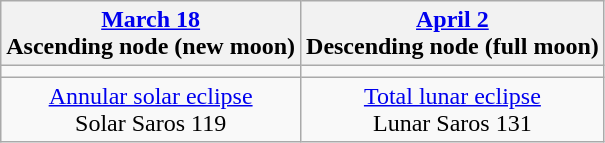<table class="wikitable">
<tr>
<th><a href='#'>March 18</a><br>Ascending node (new moon)</th>
<th><a href='#'>April 2</a><br>Descending node (full moon)</th>
</tr>
<tr>
<td></td>
<td></td>
</tr>
<tr align=center>
<td><a href='#'>Annular solar eclipse</a><br>Solar Saros 119</td>
<td><a href='#'>Total lunar eclipse</a><br>Lunar Saros 131</td>
</tr>
</table>
